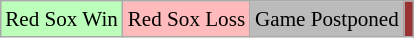<table class="wikitable" style="margin:0.2em auto; font-size:88%">
<tr>
<td style="background:#bfb;">Red Sox Win</td>
<td style="background:#fbb;">Red Sox Loss</td>
<td style="background:#bbb;">Game Postponed</td>
<td style="background:#993333;"></td>
</tr>
</table>
